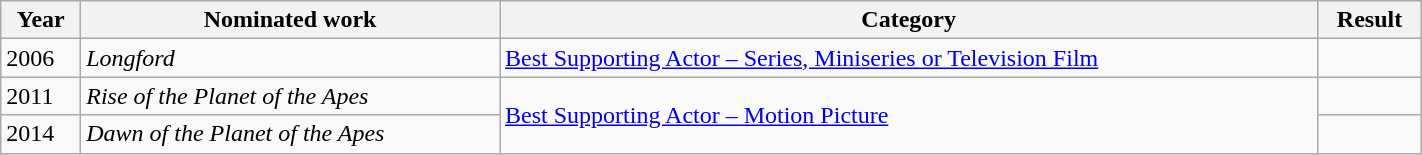<table width="75%" class="wikitable">
<tr>
<th>Year</th>
<th>Nominated work</th>
<th>Category</th>
<th>Result</th>
</tr>
<tr>
<td>2006</td>
<td><em>Longford</em></td>
<td><a href='#'>Best Supporting Actor – Series, Miniseries or Television Film</a></td>
<td></td>
</tr>
<tr>
<td>2011</td>
<td><em>Rise of the Planet of the Apes</em></td>
<td rowspan="2"><a href='#'>Best Supporting Actor – Motion Picture</a></td>
<td></td>
</tr>
<tr>
<td>2014</td>
<td><em>Dawn of the Planet of the Apes</em></td>
<td></td>
</tr>
</table>
